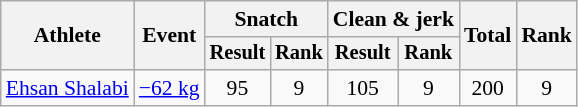<table class="wikitable" style="font-size:90%">
<tr>
<th rowspan="2">Athlete</th>
<th rowspan="2">Event</th>
<th colspan="2">Snatch</th>
<th colspan="2">Clean & jerk</th>
<th rowspan="2">Total</th>
<th rowspan="2">Rank</th>
</tr>
<tr style="font-size:95%">
<th>Result</th>
<th>Rank</th>
<th>Result</th>
<th>Rank</th>
</tr>
<tr align=center>
<td align=left><a href='#'>Ehsan Shalabi</a></td>
<td align=left><a href='#'>−62 kg</a></td>
<td>95</td>
<td>9</td>
<td>105</td>
<td>9</td>
<td>200</td>
<td>9</td>
</tr>
</table>
